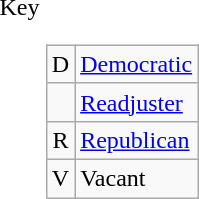<table>
<tr valign=top>
<td>Key</td>
<td><br><table class=wikitable>
<tr>
<td align=center >D</td>
<td><a href='#'>Democratic</a></td>
</tr>
<tr>
<td align=center ></td>
<td><a href='#'>Readjuster</a></td>
</tr>
<tr>
<td align=center >R</td>
<td><a href='#'>Republican</a></td>
</tr>
<tr>
<td align=center >V</td>
<td>Vacant</td>
</tr>
</table>
</td>
</tr>
</table>
